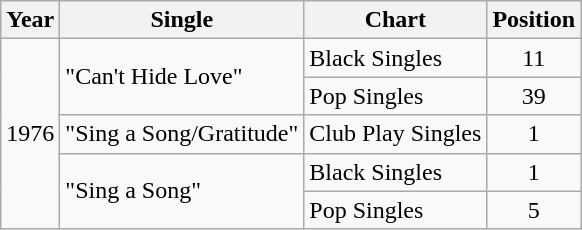<table class="wikitable">
<tr>
<th>Year</th>
<th>Single</th>
<th>Chart</th>
<th>Position</th>
</tr>
<tr>
<td rowspan="5">1976</td>
<td rowspan="2">"Can't Hide Love"</td>
<td>Black Singles</td>
<td align="center">11</td>
</tr>
<tr>
<td>Pop Singles</td>
<td align="center">39</td>
</tr>
<tr>
<td>"Sing a Song/Gratitude"</td>
<td>Club Play Singles</td>
<td align="center">1</td>
</tr>
<tr>
<td rowspan="2">"Sing a Song"</td>
<td>Black Singles</td>
<td align="center">1</td>
</tr>
<tr>
<td>Pop Singles</td>
<td align="center">5</td>
</tr>
</table>
